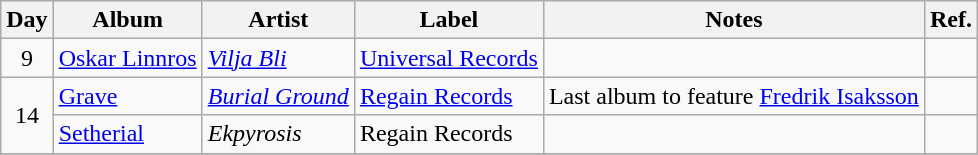<table class="wikitable">
<tr>
<th>Day</th>
<th>Album</th>
<th>Artist</th>
<th>Label</th>
<th>Notes</th>
<th>Ref.</th>
</tr>
<tr>
<td rowspan="1" style="text-align:center;">9</td>
<td><a href='#'>Oskar Linnros</a></td>
<td><em><a href='#'>Vilja Bli</a></em></td>
<td><a href='#'>Universal Records</a></td>
<td></td>
<td></td>
</tr>
<tr>
<td rowspan="2" style="text-align:center;">14</td>
<td><a href='#'>Grave</a></td>
<td><em><a href='#'>Burial Ground</a></em></td>
<td><a href='#'>Regain Records</a></td>
<td>Last album to feature <a href='#'>Fredrik Isaksson</a></td>
<td></td>
</tr>
<tr>
<td><a href='#'>Setherial</a></td>
<td><em>Ekpyrosis</em></td>
<td>Regain Records</td>
<td></td>
<td></td>
</tr>
<tr>
</tr>
</table>
